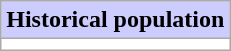<table class="wikitable" style="margin:0.5em; border:none;">
<tr>
<th style="background:#ccf;">Historical population</th>
</tr>
<tr>
<td style="background:#fff;"></td>
</tr>
</table>
